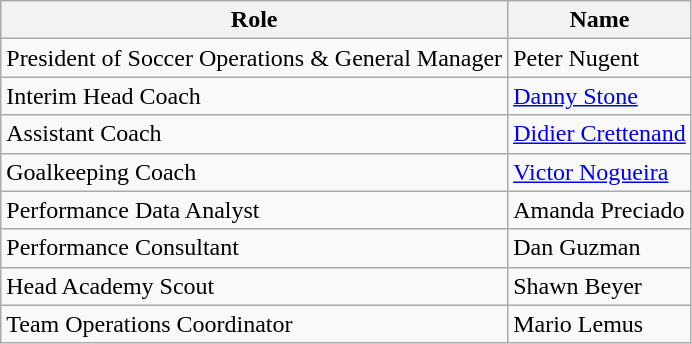<table class="wikitable">
<tr>
<th>Role</th>
<th>Name</th>
</tr>
<tr>
<td>President of Soccer Operations & General Manager</td>
<td>Peter Nugent</td>
</tr>
<tr>
<td>Interim Head Coach</td>
<td><a href='#'>Danny Stone</a></td>
</tr>
<tr>
<td>Assistant Coach</td>
<td><a href='#'>Didier Crettenand</a></td>
</tr>
<tr>
<td>Goalkeeping Coach</td>
<td><a href='#'>Victor Nogueira</a></td>
</tr>
<tr>
<td>Performance Data Analyst</td>
<td>Amanda Preciado</td>
</tr>
<tr>
<td>Performance Consultant</td>
<td>Dan Guzman</td>
</tr>
<tr>
<td>Head Academy Scout</td>
<td>Shawn Beyer</td>
</tr>
<tr>
<td>Team Operations Coordinator</td>
<td>Mario Lemus</td>
</tr>
</table>
